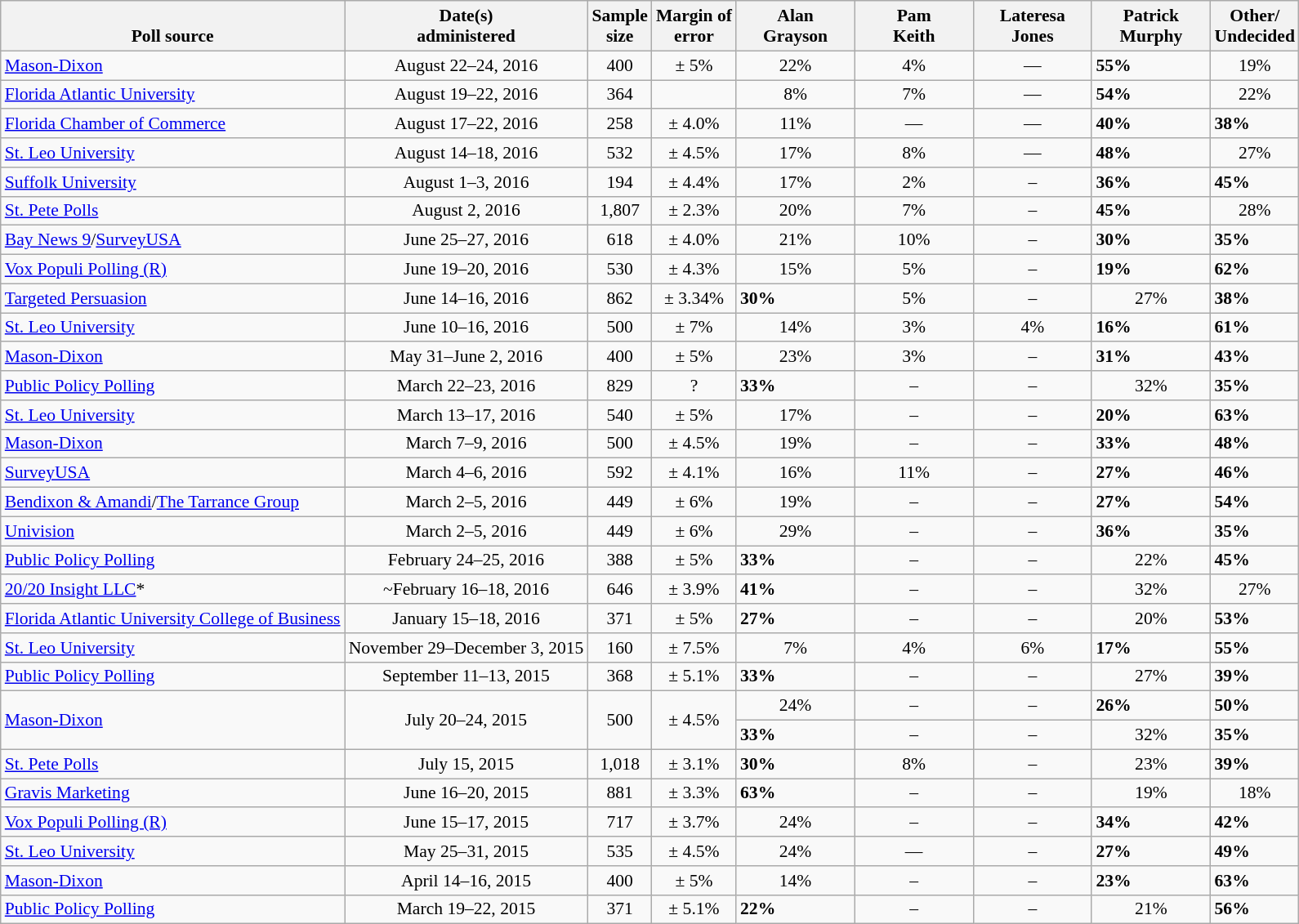<table class="wikitable" style="font-size:90%;">
<tr valign= bottom>
<th>Poll source</th>
<th>Date(s)<br>administered</th>
<th>Sample<br>size</th>
<th>Margin of<br>error</th>
<th style="width:90px;">Alan<br>Grayson</th>
<th style="width:90px;">Pam<br>Keith</th>
<th style="width:90px;">Lateresa<br>Jones</th>
<th style="width:90px;">Patrick<br>Murphy</th>
<th>Other/<br>Undecided</th>
</tr>
<tr>
<td><a href='#'>Mason-Dixon</a></td>
<td align=center>August 22–24, 2016</td>
<td align=center>400</td>
<td align=center>± 5%</td>
<td align=center>22%</td>
<td align=center>4%</td>
<td align=center>—</td>
<td><strong>55%</strong></td>
<td align=center>19%</td>
</tr>
<tr>
<td><a href='#'>Florida Atlantic University</a></td>
<td align=center>August 19–22, 2016</td>
<td align=center>364</td>
<td align=center></td>
<td align=center>8%</td>
<td align=center>7%</td>
<td align=center>—</td>
<td><strong>54%</strong></td>
<td align=center>22%</td>
</tr>
<tr>
<td><a href='#'>Florida Chamber of Commerce</a></td>
<td align=center>August 17–22, 2016</td>
<td align=center>258</td>
<td align=center>± 4.0%</td>
<td align=center>11%</td>
<td align=center>—</td>
<td align=center>—</td>
<td><strong>40%</strong></td>
<td><strong>38%</strong></td>
</tr>
<tr>
<td><a href='#'>St. Leo University</a></td>
<td align=center>August 14–18, 2016</td>
<td align=center>532</td>
<td align=center>± 4.5%</td>
<td align=center>17%</td>
<td align=center>8%</td>
<td align=center>—</td>
<td><strong>48%</strong></td>
<td align=center>27%</td>
</tr>
<tr>
<td><a href='#'>Suffolk University</a></td>
<td align=center>August 1–3, 2016</td>
<td align=center>194</td>
<td align=center>± 4.4%</td>
<td align=center>17%</td>
<td align=center>2%</td>
<td align=center>–</td>
<td><strong>36%</strong></td>
<td><strong>45%</strong></td>
</tr>
<tr>
<td><a href='#'>St. Pete Polls</a></td>
<td align=center>August 2, 2016</td>
<td align=center>1,807</td>
<td align=center>± 2.3%</td>
<td align=center>20%</td>
<td align=center>7%</td>
<td align=center>–</td>
<td><strong>45%</strong></td>
<td align=center>28%</td>
</tr>
<tr>
<td><a href='#'>Bay News 9</a>/<a href='#'>SurveyUSA</a></td>
<td align=center>June 25–27, 2016</td>
<td align=center>618</td>
<td align=center>± 4.0%</td>
<td align=center>21%</td>
<td align=center>10%</td>
<td align=center>–</td>
<td><strong>30%</strong></td>
<td><strong>35%</strong></td>
</tr>
<tr>
<td><a href='#'>Vox Populi Polling (R)</a></td>
<td align=center>June 19–20, 2016</td>
<td align=center>530</td>
<td align=center>± 4.3%</td>
<td align=center>15%</td>
<td align=center>5%</td>
<td align=center>–</td>
<td><strong>19%</strong></td>
<td><strong>62%</strong></td>
</tr>
<tr>
<td><a href='#'>Targeted Persuasion</a></td>
<td align=center>June 14–16, 2016</td>
<td align=center>862</td>
<td align=center>± 3.34%</td>
<td><strong>30%</strong></td>
<td align=center>5%</td>
<td align=center>–</td>
<td align=center>27%</td>
<td><strong>38%</strong></td>
</tr>
<tr>
<td><a href='#'>St. Leo University</a></td>
<td align=center>June 10–16, 2016</td>
<td align=center>500</td>
<td align=center>± 7%</td>
<td align=center>14%</td>
<td align=center>3%</td>
<td align=center>4%</td>
<td><strong>16%</strong></td>
<td><strong>61%</strong></td>
</tr>
<tr>
<td><a href='#'>Mason-Dixon</a></td>
<td align=center>May 31–June 2, 2016</td>
<td align=center>400</td>
<td align=center>± 5%</td>
<td align=center>23%</td>
<td align=center>3%</td>
<td align=center>–</td>
<td><strong>31%</strong></td>
<td><strong>43%</strong></td>
</tr>
<tr>
<td><a href='#'>Public Policy Polling</a></td>
<td align=center>March 22–23, 2016</td>
<td align=center>829</td>
<td align=center>?</td>
<td><strong>33%</strong></td>
<td align=center>–</td>
<td align=center>–</td>
<td align=center>32%</td>
<td><strong>35%</strong></td>
</tr>
<tr>
<td><a href='#'>St. Leo University</a></td>
<td align=center>March 13–17, 2016</td>
<td align=center>540</td>
<td align=center>± 5%</td>
<td align=center>17%</td>
<td align=center>–</td>
<td align=center>–</td>
<td><strong>20%</strong></td>
<td><strong>63%</strong></td>
</tr>
<tr>
<td><a href='#'>Mason-Dixon</a></td>
<td align=center>March 7–9, 2016</td>
<td align=center>500</td>
<td align=center>± 4.5%</td>
<td align=center>19%</td>
<td align=center>–</td>
<td align=center>–</td>
<td><strong>33%</strong></td>
<td><strong>48%</strong></td>
</tr>
<tr>
<td><a href='#'>SurveyUSA</a></td>
<td align=center>March 4–6, 2016</td>
<td align=center>592</td>
<td align=center>± 4.1%</td>
<td align=center>16%</td>
<td align=center>11%</td>
<td align=center>–</td>
<td><strong>27%</strong></td>
<td><strong>46%</strong></td>
</tr>
<tr>
<td><a href='#'>Bendixon & Amandi</a>/<a href='#'>The Tarrance Group</a></td>
<td align=center>March 2–5, 2016</td>
<td align=center>449</td>
<td align=center>± 6%</td>
<td align=center>19%</td>
<td align=center>–</td>
<td align=center>–</td>
<td><strong>27%</strong></td>
<td><strong>54%</strong></td>
</tr>
<tr>
<td><a href='#'>Univision</a></td>
<td align=center>March 2–5, 2016</td>
<td align=center>449</td>
<td align=center>± 6%</td>
<td align=center>29%</td>
<td align=center>–</td>
<td align=center>–</td>
<td><strong>36%</strong></td>
<td><strong>35%</strong></td>
</tr>
<tr>
<td><a href='#'>Public Policy Polling</a></td>
<td align=center>February 24–25, 2016</td>
<td align=center>388</td>
<td align=center>± 5%</td>
<td><strong>33%</strong></td>
<td align=center>–</td>
<td align=center>–</td>
<td align=center>22%</td>
<td><strong>45%</strong></td>
</tr>
<tr>
<td><a href='#'>20/20 Insight LLC</a>*</td>
<td align=center>~February 16–18, 2016</td>
<td align=center>646</td>
<td align=center>± 3.9%</td>
<td><strong>41%</strong></td>
<td align=center>–</td>
<td align=center>–</td>
<td align=center>32%</td>
<td align=center>27%</td>
</tr>
<tr>
<td><a href='#'>Florida Atlantic University College of Business</a></td>
<td align=center>January 15–18, 2016</td>
<td align=center>371</td>
<td align=center>± 5%</td>
<td><strong>27%</strong></td>
<td align=center>–</td>
<td align=center>–</td>
<td align=center>20%</td>
<td><strong>53%</strong></td>
</tr>
<tr>
<td><a href='#'>St. Leo University</a></td>
<td align=center>November 29–December 3, 2015</td>
<td align=center>160</td>
<td align=center>± 7.5%</td>
<td align=center>7%</td>
<td align=center>4%</td>
<td align=center>6%</td>
<td><strong>17%</strong></td>
<td><strong>55%</strong></td>
</tr>
<tr>
<td><a href='#'>Public Policy Polling</a></td>
<td align=center>September 11–13, 2015</td>
<td align=center>368</td>
<td align=center>± 5.1%</td>
<td><strong>33%</strong></td>
<td align=center>–</td>
<td align=center>–</td>
<td align=center>27%</td>
<td><strong>39%</strong></td>
</tr>
<tr>
<td rowspan=2><a href='#'>Mason-Dixon</a></td>
<td rowspan=2 align=center>July 20–24, 2015</td>
<td rowspan=2 align=center>500</td>
<td rowspan=2 align=center>± 4.5%</td>
<td align=center>24%</td>
<td align=center>–</td>
<td align=center>–</td>
<td><strong>26%</strong></td>
<td><strong>50%</strong></td>
</tr>
<tr>
<td><strong>33%</strong></td>
<td align=center>–</td>
<td align=center>–</td>
<td align=center>32%</td>
<td><strong>35%</strong></td>
</tr>
<tr>
<td><a href='#'>St. Pete Polls</a></td>
<td align=center>July 15, 2015</td>
<td align=center>1,018</td>
<td align=center>± 3.1%</td>
<td><strong>30%</strong></td>
<td align=center>8%</td>
<td align=center>–</td>
<td align=center>23%</td>
<td><strong>39%</strong></td>
</tr>
<tr>
<td><a href='#'>Gravis Marketing</a></td>
<td align=center>June 16–20, 2015</td>
<td align=center>881</td>
<td align=center>± 3.3%</td>
<td><strong>63%</strong></td>
<td align=center>–</td>
<td align=center>–</td>
<td align=center>19%</td>
<td align=center>18%</td>
</tr>
<tr>
<td><a href='#'>Vox Populi Polling (R)</a></td>
<td align=center>June 15–17, 2015</td>
<td align=center>717</td>
<td align=center>± 3.7%</td>
<td align=center>24%</td>
<td align=center>–</td>
<td align=center>–</td>
<td><strong>34%</strong></td>
<td><strong>42%</strong></td>
</tr>
<tr>
<td><a href='#'>St. Leo University</a></td>
<td align=center>May 25–31, 2015</td>
<td align=center>535</td>
<td align=center>± 4.5%</td>
<td align=center>24%</td>
<td align=center>—</td>
<td align=center>–</td>
<td><strong>27%</strong></td>
<td><strong>49%</strong></td>
</tr>
<tr>
<td><a href='#'>Mason-Dixon</a></td>
<td align=center>April 14–16, 2015</td>
<td align=center>400</td>
<td align=center>± 5%</td>
<td align=center>14%</td>
<td align=center>–</td>
<td align=center>–</td>
<td><strong>23%</strong></td>
<td><strong>63%</strong></td>
</tr>
<tr>
<td><a href='#'>Public Policy Polling</a></td>
<td align=center>March 19–22, 2015</td>
<td align=center>371</td>
<td align=center>± 5.1%</td>
<td><strong>22%</strong></td>
<td align=center>–</td>
<td align=center>–</td>
<td align=center>21%</td>
<td><strong>56%</strong></td>
</tr>
</table>
